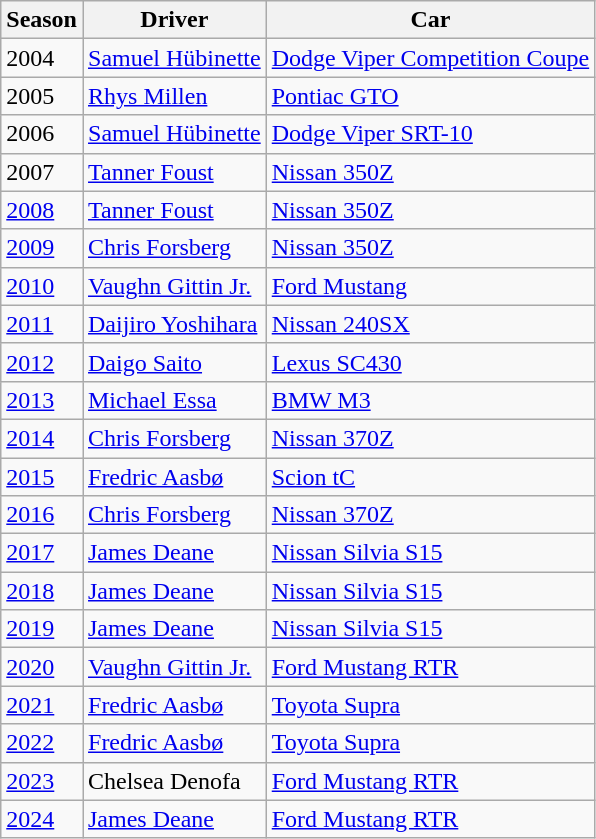<table class="wikitable">
<tr>
<th>Season</th>
<th>Driver</th>
<th>Car</th>
</tr>
<tr>
<td>2004</td>
<td> <a href='#'>Samuel Hübinette</a></td>
<td><a href='#'>Dodge Viper Competition Coupe</a></td>
</tr>
<tr>
<td>2005</td>
<td> <a href='#'>Rhys Millen</a></td>
<td><a href='#'>Pontiac GTO</a></td>
</tr>
<tr>
<td>2006</td>
<td> <a href='#'>Samuel Hübinette</a></td>
<td><a href='#'>Dodge Viper SRT-10</a></td>
</tr>
<tr>
<td>2007</td>
<td> <a href='#'>Tanner Foust</a></td>
<td><a href='#'>Nissan 350Z</a></td>
</tr>
<tr>
<td><a href='#'>2008</a></td>
<td> <a href='#'>Tanner Foust</a></td>
<td><a href='#'>Nissan 350Z</a></td>
</tr>
<tr>
<td><a href='#'>2009</a></td>
<td> <a href='#'>Chris Forsberg</a></td>
<td><a href='#'>Nissan 350Z</a></td>
</tr>
<tr>
<td><a href='#'>2010</a></td>
<td> <a href='#'>Vaughn Gittin Jr.</a></td>
<td><a href='#'>Ford Mustang</a></td>
</tr>
<tr>
<td><a href='#'>2011</a></td>
<td> <a href='#'>Daijiro Yoshihara</a></td>
<td><a href='#'>Nissan 240SX</a></td>
</tr>
<tr>
<td><a href='#'>2012</a></td>
<td> <a href='#'>Daigo Saito</a></td>
<td><a href='#'>Lexus SC430</a></td>
</tr>
<tr>
<td><a href='#'>2013</a></td>
<td> <a href='#'>Michael Essa</a></td>
<td><a href='#'>BMW M3</a></td>
</tr>
<tr>
<td><a href='#'>2014</a></td>
<td> <a href='#'>Chris Forsberg</a></td>
<td><a href='#'>Nissan 370Z</a></td>
</tr>
<tr>
<td><a href='#'>2015</a></td>
<td> <a href='#'>Fredric Aasbø</a></td>
<td><a href='#'>Scion tC</a></td>
</tr>
<tr>
<td><a href='#'>2016</a></td>
<td> <a href='#'>Chris Forsberg</a></td>
<td><a href='#'>Nissan 370Z</a></td>
</tr>
<tr>
<td><a href='#'>2017</a></td>
<td> <a href='#'>James Deane</a></td>
<td><a href='#'>Nissan Silvia S15</a></td>
</tr>
<tr>
<td><a href='#'>2018</a></td>
<td> <a href='#'>James Deane</a></td>
<td><a href='#'>Nissan Silvia S15</a></td>
</tr>
<tr>
<td><a href='#'>2019</a></td>
<td> <a href='#'>James Deane</a></td>
<td><a href='#'>Nissan Silvia S15</a></td>
</tr>
<tr>
<td><a href='#'>2020</a></td>
<td> <a href='#'>Vaughn Gittin Jr.</a></td>
<td><a href='#'>Ford Mustang RTR</a></td>
</tr>
<tr>
<td><a href='#'>2021</a></td>
<td> <a href='#'>Fredric Aasbø</a></td>
<td><a href='#'>Toyota Supra</a></td>
</tr>
<tr>
<td><a href='#'>2022</a></td>
<td> <a href='#'>Fredric Aasbø</a></td>
<td><a href='#'>Toyota Supra</a></td>
</tr>
<tr>
<td><a href='#'>2023</a></td>
<td> Chelsea Denofa</td>
<td><a href='#'>Ford Mustang RTR</a></td>
</tr>
<tr>
<td><a href='#'>2024</a></td>
<td> <a href='#'>James Deane</a></td>
<td><a href='#'>Ford Mustang RTR</a></td>
</tr>
</table>
